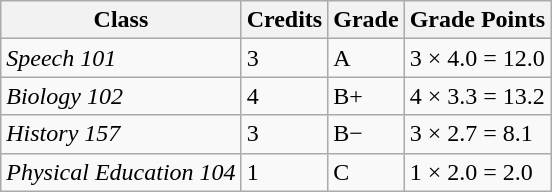<table class="wikitable">
<tr>
<th>Class</th>
<th>Credits</th>
<th>Grade</th>
<th>Grade Points</th>
</tr>
<tr>
<td><em>Speech 101</em></td>
<td>3</td>
<td>A</td>
<td>3 × 4.0 = 12.0</td>
</tr>
<tr>
<td><em>Biology 102</em></td>
<td>4</td>
<td>B+</td>
<td>4 × 3.3 = 13.2</td>
</tr>
<tr>
<td><em>History 157</em></td>
<td>3</td>
<td>B−</td>
<td>3 × 2.7 = 8.1</td>
</tr>
<tr>
<td><em>Physical Education 104</em></td>
<td>1</td>
<td>C</td>
<td>1 × 2.0 = 2.0</td>
</tr>
</table>
